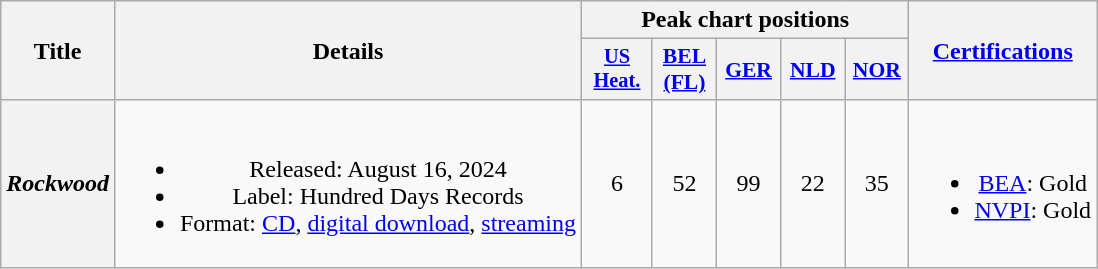<table class="wikitable plainrowheaders" style="text-align:center;">
<tr>
<th scope="col" rowspan="2">Title</th>
<th scope="col" rowspan="2">Details</th>
<th scope="col" colspan="5">Peak chart positions</th>
<th scope="col" rowspan="2"><a href='#'>Certifications</a></th>
</tr>
<tr>
<th scope="col" style="width:3em;font-size:85%;"><a href='#'>US<br>Heat.</a><br></th>
<th scope="col" style="width:2.5em;font-size:90%;"><a href='#'>BEL<br>(FL)</a><br></th>
<th scope="col" style="width:2.5em;font-size:90%;"><a href='#'>GER</a><br></th>
<th scope="col" style="width:2.5em;font-size:90%;"><a href='#'>NLD</a><br></th>
<th scope="col" style="width:2.5em;font-size:90%;"><a href='#'>NOR</a><br></th>
</tr>
<tr>
<th scope="row"><em>Rockwood</em></th>
<td><br><ul><li>Released: August 16, 2024</li><li>Label: Hundred Days Records</li><li>Format: <a href='#'>CD</a>, <a href='#'>digital download</a>, <a href='#'>streaming</a></li></ul></td>
<td>6</td>
<td>52</td>
<td>99</td>
<td>22</td>
<td>35</td>
<td><br><ul><li><a href='#'>BEA</a>: Gold</li><li><a href='#'>NVPI</a>: Gold</li></ul></td>
</tr>
</table>
